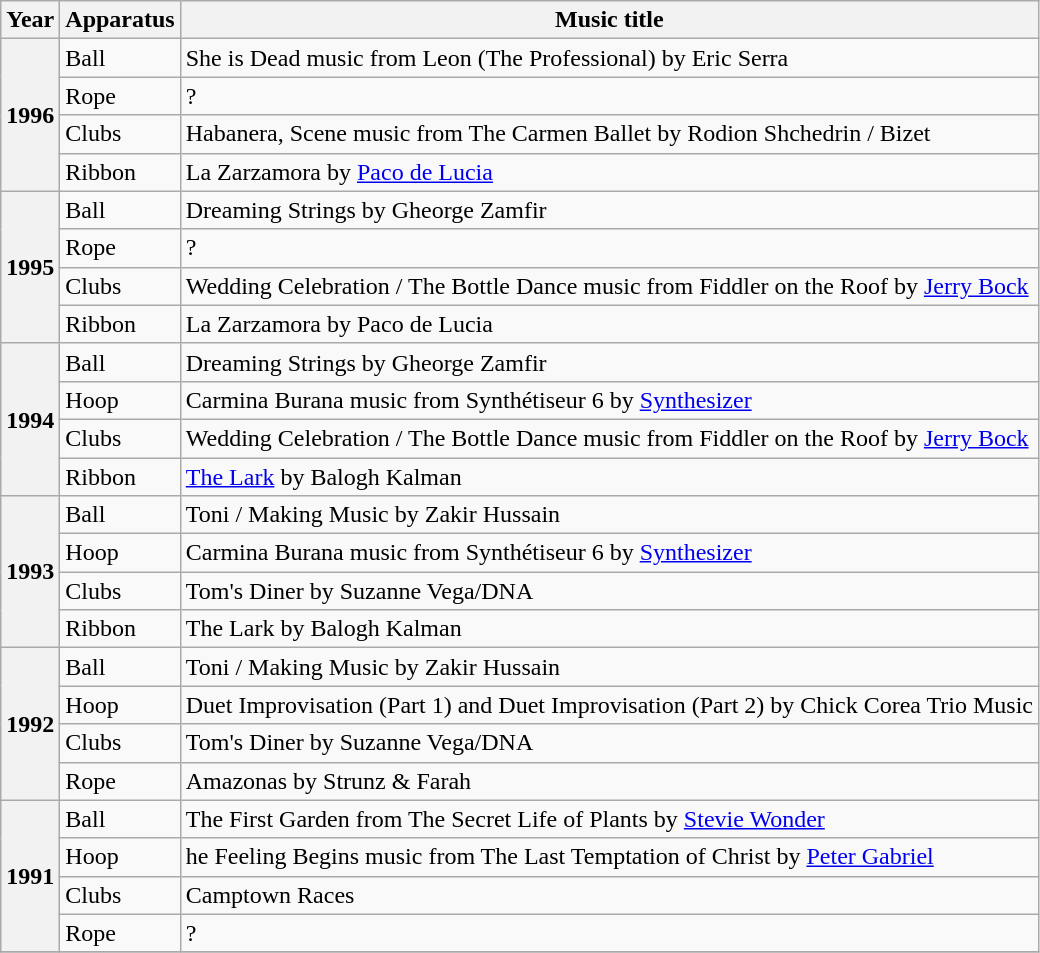<table class="wikitable plainrowheaders">
<tr>
<th scope=col>Year</th>
<th scope=col>Apparatus</th>
<th scope=col>Music title </th>
</tr>
<tr>
<th scope=row rowspan=4>1996</th>
<td>Ball</td>
<td>She is Dead music from Leon (The Professional) by Eric Serra</td>
</tr>
<tr>
<td>Rope</td>
<td>?</td>
</tr>
<tr>
<td>Clubs</td>
<td>Habanera, Scene music from The Carmen Ballet by Rodion Shchedrin / Bizet</td>
</tr>
<tr>
<td>Ribbon</td>
<td>La Zarzamora by <a href='#'>Paco de Lucia</a></td>
</tr>
<tr>
<th scope=row rowspan=4>1995</th>
<td>Ball</td>
<td>Dreaming Strings by Gheorge Zamfir</td>
</tr>
<tr>
<td>Rope</td>
<td>?</td>
</tr>
<tr>
<td>Clubs</td>
<td>Wedding Celebration / The Bottle Dance music from Fiddler on the Roof by <a href='#'>Jerry Bock</a></td>
</tr>
<tr>
<td>Ribbon</td>
<td>La Zarzamora by Paco de Lucia</td>
</tr>
<tr>
<th scope=row rowspan=4>1994</th>
<td>Ball</td>
<td>Dreaming Strings by Gheorge Zamfir</td>
</tr>
<tr>
<td>Hoop</td>
<td>Carmina Burana music from Synthétiseur 6 by <a href='#'>Synthesizer</a></td>
</tr>
<tr>
<td>Clubs</td>
<td>Wedding Celebration / The Bottle Dance music from Fiddler on the Roof by <a href='#'>Jerry Bock</a></td>
</tr>
<tr>
<td>Ribbon</td>
<td><a href='#'>The Lark</a> by Balogh Kalman</td>
</tr>
<tr>
<th scope=row rowspan=4>1993</th>
<td>Ball</td>
<td>Toni / Making Music by Zakir Hussain</td>
</tr>
<tr>
<td>Hoop</td>
<td>Carmina Burana music from Synthétiseur 6 by <a href='#'>Synthesizer</a></td>
</tr>
<tr>
<td>Clubs</td>
<td>Tom's Diner by Suzanne Vega/DNA</td>
</tr>
<tr>
<td>Ribbon</td>
<td>The Lark by Balogh Kalman</td>
</tr>
<tr>
<th scope=row rowspan=4>1992</th>
<td>Ball</td>
<td>Toni / Making Music by Zakir Hussain</td>
</tr>
<tr>
<td>Hoop</td>
<td>Duet Improvisation (Part 1) and Duet Improvisation (Part 2) by Chick Corea Trio Music</td>
</tr>
<tr>
<td>Clubs</td>
<td>Tom's Diner by Suzanne Vega/DNA</td>
</tr>
<tr>
<td>Rope</td>
<td>Amazonas by Strunz & Farah</td>
</tr>
<tr>
<th scope=row rowspan=4>1991</th>
<td>Ball</td>
<td>The First Garden from The Secret Life of Plants by <a href='#'>Stevie Wonder</a></td>
</tr>
<tr>
<td>Hoop</td>
<td>he Feeling Begins music from The Last Temptation of Christ by <a href='#'>Peter Gabriel</a></td>
</tr>
<tr>
<td>Clubs</td>
<td>Camptown Races</td>
</tr>
<tr>
<td>Rope</td>
<td>?</td>
</tr>
<tr>
</tr>
</table>
